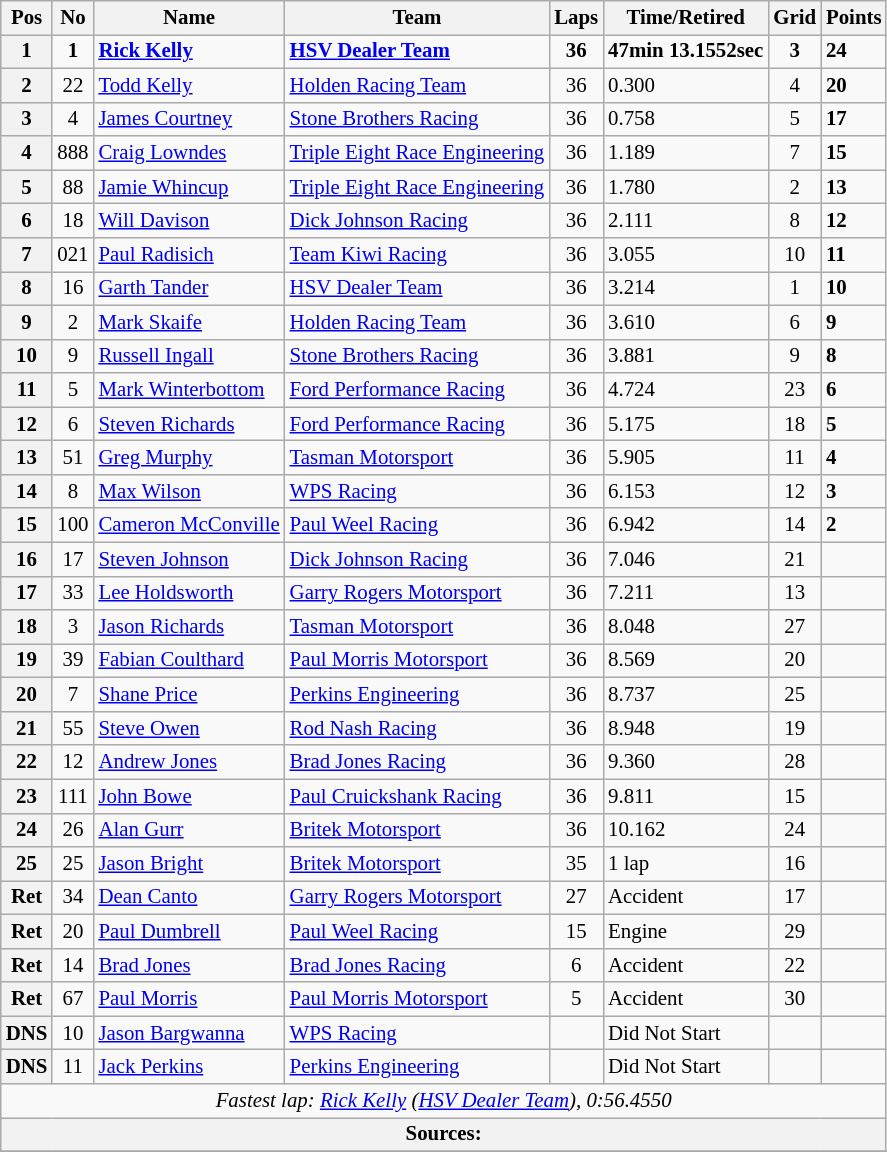<table class="wikitable" style="font-size: 87%;">
<tr>
<th>Pos</th>
<th>No</th>
<th>Name</th>
<th>Team</th>
<th>Laps</th>
<th>Time/Retired</th>
<th>Grid</th>
<th>Points</th>
</tr>
<tr>
<th>1</th>
<td align="center"><strong>1</strong></td>
<td><strong> <a href='#'>Rick Kelly</a></strong></td>
<td><strong><a href='#'>HSV Dealer Team</a></strong></td>
<td align="center"><strong>36</strong></td>
<td><strong>47min 13.1552sec</strong></td>
<td align="center"><strong>3</strong></td>
<td><strong>24</strong></td>
</tr>
<tr>
<th>2</th>
<td align="center">22</td>
<td> <a href='#'>Todd Kelly</a></td>
<td><a href='#'>Holden Racing Team</a></td>
<td align="center">36</td>
<td> 0.300</td>
<td align="center">4</td>
<td><strong>20</strong></td>
</tr>
<tr>
<th>3</th>
<td align="center">4</td>
<td> <a href='#'>James Courtney</a></td>
<td><a href='#'>Stone Brothers Racing</a></td>
<td align="center">36</td>
<td> 0.758</td>
<td align="center">5</td>
<td><strong>17</strong></td>
</tr>
<tr>
<th>4</th>
<td align="center">888</td>
<td> <a href='#'>Craig Lowndes</a></td>
<td><a href='#'>Triple Eight Race Engineering</a></td>
<td align="center">36</td>
<td> 1.189</td>
<td align="center">7</td>
<td><strong>15</strong></td>
</tr>
<tr>
<th>5</th>
<td align="center">88</td>
<td> <a href='#'>Jamie Whincup</a></td>
<td><a href='#'>Triple Eight Race Engineering</a></td>
<td align="center">36</td>
<td> 1.780</td>
<td align="center">2</td>
<td><strong>13</strong></td>
</tr>
<tr>
<th>6</th>
<td align="center">18</td>
<td> <a href='#'>Will Davison</a></td>
<td><a href='#'>Dick Johnson Racing</a></td>
<td align="center">36</td>
<td> 2.111</td>
<td align="center">8</td>
<td><strong>12</strong></td>
</tr>
<tr>
<th>7</th>
<td align="center">021</td>
<td> <a href='#'>Paul Radisich</a></td>
<td><a href='#'>Team Kiwi Racing</a></td>
<td align="center">36</td>
<td> 3.055</td>
<td align="center">10</td>
<td><strong>11</strong></td>
</tr>
<tr>
<th>8</th>
<td align="center">16</td>
<td> <a href='#'>Garth Tander</a></td>
<td><a href='#'>HSV Dealer Team</a></td>
<td align="center">36</td>
<td> 3.214</td>
<td align="center">1</td>
<td><strong>10</strong></td>
</tr>
<tr>
<th>9</th>
<td align="center">2</td>
<td> <a href='#'>Mark Skaife</a></td>
<td><a href='#'>Holden Racing Team</a></td>
<td align="center">36</td>
<td> 3.610</td>
<td align="center">6</td>
<td><strong>9</strong></td>
</tr>
<tr>
<th>10</th>
<td align="center">9</td>
<td> <a href='#'>Russell Ingall</a></td>
<td><a href='#'>Stone Brothers Racing</a></td>
<td align="center">36</td>
<td> 3.881</td>
<td align="center">9</td>
<td><strong>8</strong></td>
</tr>
<tr>
<th>11</th>
<td align="center">5</td>
<td> <a href='#'>Mark Winterbottom</a></td>
<td><a href='#'>Ford Performance Racing</a></td>
<td align="center">36</td>
<td> 4.724</td>
<td align="center">23</td>
<td><strong>6</strong></td>
</tr>
<tr>
<th>12</th>
<td align="center">6</td>
<td> <a href='#'>Steven Richards</a></td>
<td><a href='#'>Ford Performance Racing</a></td>
<td align="center">36</td>
<td> 5.175</td>
<td align="center">18</td>
<td><strong>5</strong></td>
</tr>
<tr>
<th>13</th>
<td align="center">51</td>
<td> <a href='#'>Greg Murphy</a></td>
<td><a href='#'>Tasman Motorsport</a></td>
<td align="center">36</td>
<td> 5.905</td>
<td align="center">11</td>
<td><strong>4</strong></td>
</tr>
<tr>
<th>14</th>
<td align="center">8</td>
<td> <a href='#'>Max Wilson</a></td>
<td><a href='#'>WPS Racing</a></td>
<td align="center">36</td>
<td> 6.153</td>
<td align="center">12</td>
<td><strong>3</strong></td>
</tr>
<tr>
<th>15</th>
<td align="center">100</td>
<td> <a href='#'>Cameron McConville</a></td>
<td><a href='#'>Paul Weel Racing</a></td>
<td align="center">36</td>
<td> 6.942</td>
<td align="center">14</td>
<td><strong>2</strong></td>
</tr>
<tr>
<th>16</th>
<td align="center">17</td>
<td> <a href='#'>Steven Johnson</a></td>
<td><a href='#'>Dick Johnson Racing</a></td>
<td align="center">36</td>
<td> 7.046</td>
<td align="center">21</td>
<td></td>
</tr>
<tr>
<th>17</th>
<td align="center">33</td>
<td> <a href='#'>Lee Holdsworth</a></td>
<td><a href='#'>Garry Rogers Motorsport</a></td>
<td align="center">36</td>
<td> 7.211</td>
<td align="center">13</td>
<td></td>
</tr>
<tr>
<th>18</th>
<td align="center">3</td>
<td> <a href='#'>Jason Richards</a></td>
<td><a href='#'>Tasman Motorsport</a></td>
<td align="center">36</td>
<td> 8.048</td>
<td align="center">27</td>
<td></td>
</tr>
<tr>
<th>19</th>
<td align="center">39</td>
<td> <a href='#'>Fabian Coulthard</a></td>
<td><a href='#'>Paul Morris Motorsport</a></td>
<td align="center">36</td>
<td> 8.569</td>
<td align="center">20</td>
<td></td>
</tr>
<tr>
<th>20</th>
<td align="center">7</td>
<td> <a href='#'>Shane Price</a></td>
<td><a href='#'>Perkins Engineering</a></td>
<td align="center">36</td>
<td> 8.737</td>
<td align="center">25</td>
<td></td>
</tr>
<tr>
<th>21</th>
<td align="center">55</td>
<td> <a href='#'>Steve Owen</a></td>
<td><a href='#'>Rod Nash Racing</a></td>
<td align="center">36</td>
<td> 8.948</td>
<td align="center">19</td>
<td></td>
</tr>
<tr>
<th>22</th>
<td align="center">12</td>
<td> <a href='#'>Andrew Jones</a></td>
<td><a href='#'>Brad Jones Racing</a></td>
<td align="center">36</td>
<td> 9.360</td>
<td align="center">28</td>
<td></td>
</tr>
<tr>
<th>23</th>
<td align="center">111</td>
<td> <a href='#'>John Bowe</a></td>
<td><a href='#'>Paul Cruickshank Racing</a></td>
<td align="center">36</td>
<td> 9.811</td>
<td align="center">15</td>
<td></td>
</tr>
<tr>
<th>24</th>
<td align="center">26</td>
<td> <a href='#'>Alan Gurr</a></td>
<td><a href='#'>Britek Motorsport</a></td>
<td align="center">36</td>
<td> 10.162</td>
<td align="center">24</td>
<td></td>
</tr>
<tr>
<th>25</th>
<td align="center">25</td>
<td> <a href='#'>Jason Bright</a></td>
<td><a href='#'>Britek Motorsport</a></td>
<td align="center">35</td>
<td> 1 lap</td>
<td align="center">16</td>
<td></td>
</tr>
<tr>
<th>Ret</th>
<td align="center">34</td>
<td> <a href='#'>Dean Canto</a></td>
<td><a href='#'>Garry Rogers Motorsport</a></td>
<td align="center">27</td>
<td>Accident</td>
<td align="center">17</td>
<td></td>
</tr>
<tr>
<th>Ret</th>
<td align="center">20</td>
<td> <a href='#'>Paul Dumbrell</a></td>
<td><a href='#'>Paul Weel Racing</a></td>
<td align="center">15</td>
<td>Engine</td>
<td align="center">29</td>
<td></td>
</tr>
<tr>
<th>Ret</th>
<td align="center">14</td>
<td> <a href='#'>Brad Jones</a></td>
<td><a href='#'>Brad Jones Racing</a></td>
<td align="center">6</td>
<td>Accident</td>
<td align="center">22</td>
<td></td>
</tr>
<tr>
<th>Ret</th>
<td align="center">67</td>
<td> <a href='#'>Paul Morris</a></td>
<td><a href='#'>Paul Morris Motorsport</a></td>
<td align="center">5</td>
<td>Accident</td>
<td align="center">30</td>
<td></td>
</tr>
<tr>
<th>DNS</th>
<td align="center">10</td>
<td> <a href='#'>Jason Bargwanna</a></td>
<td><a href='#'>WPS Racing</a></td>
<td></td>
<td>Did Not Start</td>
<td></td>
<td></td>
</tr>
<tr>
<th>DNS</th>
<td align="center">11</td>
<td> <a href='#'>Jack Perkins</a></td>
<td><a href='#'>Perkins Engineering</a></td>
<td></td>
<td>Did Not Start</td>
<td></td>
<td></td>
</tr>
<tr>
<td colspan="8" align="center"><em>Fastest lap: <a href='#'>Rick Kelly</a> (<a href='#'>HSV Dealer Team</a>), 0:56.4550</em></td>
</tr>
<tr>
<th colspan="8">Sources: </th>
</tr>
<tr>
</tr>
</table>
